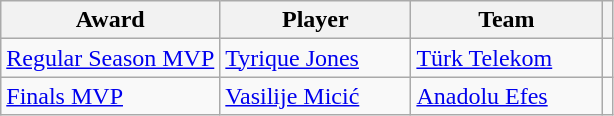<table class="wikitable sortable" style="text-align:left;">
<tr>
<th>Award</th>
<th width=120>Player</th>
<th width=120>Team</th>
<th></th>
</tr>
<tr>
<td><a href='#'>Regular Season MVP</a></td>
<td> <a href='#'>Tyrique Jones</a></td>
<td><a href='#'>Türk Telekom</a></td>
<td align=center></td>
</tr>
<tr>
<td><a href='#'>Finals MVP</a></td>
<td> <a href='#'>Vasilije Micić</a></td>
<td><a href='#'>Anadolu Efes</a></td>
<td align=center></td>
</tr>
</table>
